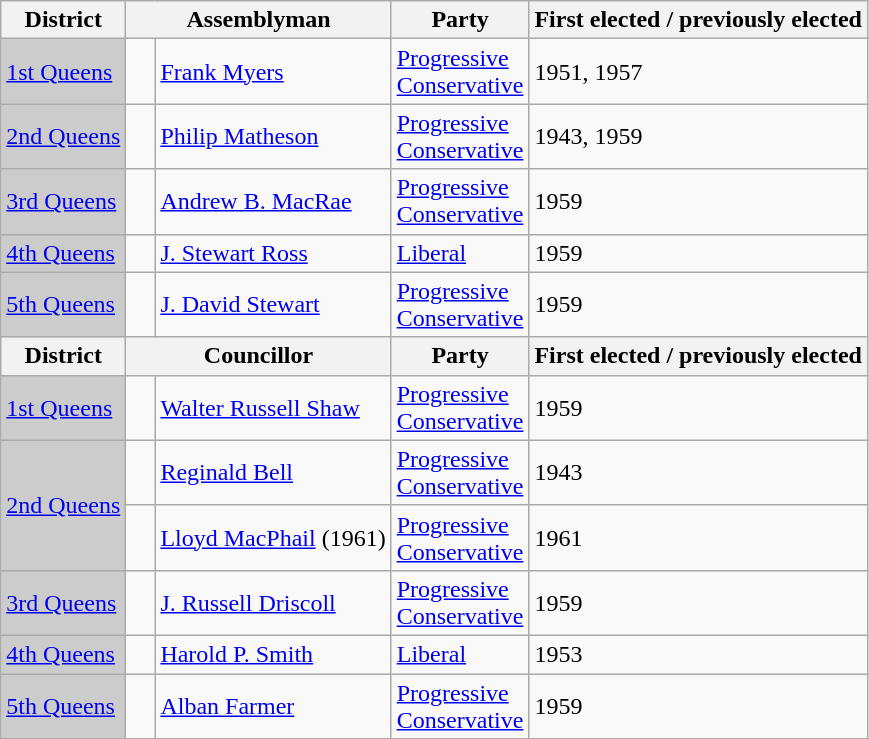<table class="wikitable sortable">
<tr>
<th>District</th>
<th colspan="2">Assemblyman</th>
<th>Party</th>
<th>First elected / previously elected</th>
</tr>
<tr>
<td bgcolor="CCCCCC"><a href='#'>1st Queens</a></td>
<td>   </td>
<td><a href='#'>Frank Myers</a></td>
<td><a href='#'>Progressive <br> Conservative</a></td>
<td>1951, 1957</td>
</tr>
<tr>
<td bgcolor="CCCCCC"><a href='#'>2nd Queens</a></td>
<td>   </td>
<td><a href='#'>Philip Matheson</a></td>
<td><a href='#'>Progressive <br> Conservative</a></td>
<td>1943, 1959</td>
</tr>
<tr>
<td bgcolor="CCCCCC"><a href='#'>3rd Queens</a></td>
<td>   </td>
<td><a href='#'>Andrew B. MacRae</a></td>
<td><a href='#'>Progressive <br> Conservative</a></td>
<td>1959</td>
</tr>
<tr>
<td bgcolor="CCCCCC"><a href='#'>4th Queens</a></td>
<td>   </td>
<td><a href='#'>J. Stewart Ross</a></td>
<td><a href='#'>Liberal</a></td>
<td>1959</td>
</tr>
<tr>
<td bgcolor="CCCCCC"><a href='#'>5th Queens</a></td>
<td>   </td>
<td><a href='#'>J. David Stewart</a></td>
<td><a href='#'>Progressive <br> Conservative</a></td>
<td>1959</td>
</tr>
<tr>
<th>District</th>
<th colspan="2">Councillor</th>
<th>Party</th>
<th>First elected / previously elected</th>
</tr>
<tr>
<td bgcolor="CCCCCC"><a href='#'>1st Queens</a></td>
<td>   </td>
<td><a href='#'>Walter Russell Shaw</a></td>
<td><a href='#'>Progressive <br> Conservative</a></td>
<td>1959</td>
</tr>
<tr>
<td rowspan=2 bgcolor="CCCCCC"><a href='#'>2nd Queens</a></td>
<td>   </td>
<td><a href='#'>Reginald Bell</a></td>
<td><a href='#'>Progressive <br> Conservative</a></td>
<td>1943</td>
</tr>
<tr>
<td> </td>
<td><a href='#'>Lloyd MacPhail</a> (1961)</td>
<td><a href='#'>Progressive <br> Conservative</a></td>
<td>1961</td>
</tr>
<tr>
<td bgcolor="CCCCCC"><a href='#'>3rd Queens</a></td>
<td>   </td>
<td><a href='#'>J. Russell Driscoll</a></td>
<td><a href='#'>Progressive <br> Conservative</a></td>
<td>1959</td>
</tr>
<tr>
<td bgcolor="CCCCCC"><a href='#'>4th Queens</a></td>
<td>   </td>
<td><a href='#'>Harold P. Smith</a></td>
<td><a href='#'>Liberal</a></td>
<td>1953</td>
</tr>
<tr>
<td bgcolor="CCCCCC"><a href='#'>5th Queens</a></td>
<td>   </td>
<td><a href='#'>Alban Farmer</a></td>
<td><a href='#'>Progressive <br> Conservative</a></td>
<td>1959</td>
</tr>
</table>
